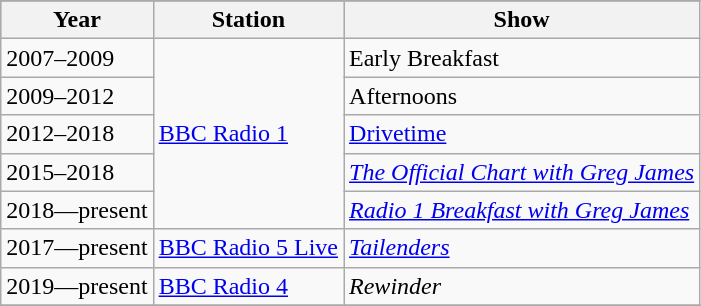<table class="wikitable">
<tr>
</tr>
<tr style="background:#b0c4de; text-align:center;">
<th>Year</th>
<th>Station</th>
<th>Show</th>
</tr>
<tr>
<td>2007–2009</td>
<td rowspan=5><a href='#'>BBC Radio 1</a></td>
<td>Early Breakfast</td>
</tr>
<tr>
<td>2009–2012</td>
<td>Afternoons</td>
</tr>
<tr>
<td>2012–2018</td>
<td><a href='#'>Drivetime</a></td>
</tr>
<tr>
<td>2015–2018</td>
<td><em><a href='#'>The Official Chart with Greg James</a></em></td>
</tr>
<tr>
<td>2018—present</td>
<td><em><a href='#'>Radio 1 Breakfast with Greg James</a></em></td>
</tr>
<tr>
<td>2017—present</td>
<td><a href='#'>BBC Radio 5 Live</a></td>
<td><em><a href='#'>Tailenders</a></em></td>
</tr>
<tr>
<td>2019—present</td>
<td><a href='#'>BBC Radio 4</a></td>
<td><em>Rewinder</em></td>
</tr>
<tr>
</tr>
</table>
